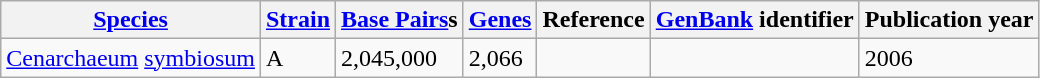<table class="wikitable sortable">
<tr>
<th><a href='#'>Species</a></th>
<th><a href='#'>Strain</a></th>
<th><a href='#'>Base Pairs</a>s</th>
<th><a href='#'>Genes</a></th>
<th>Reference</th>
<th><a href='#'>GenBank</a> identifier</th>
<th>Publication year</th>
</tr>
<tr>
<td><a href='#'>Cenarchaeum</a> <a href='#'>symbiosum</a></td>
<td>A</td>
<td>2,045,000</td>
<td>2,066</td>
<td></td>
<td></td>
<td>2006</td>
</tr>
</table>
